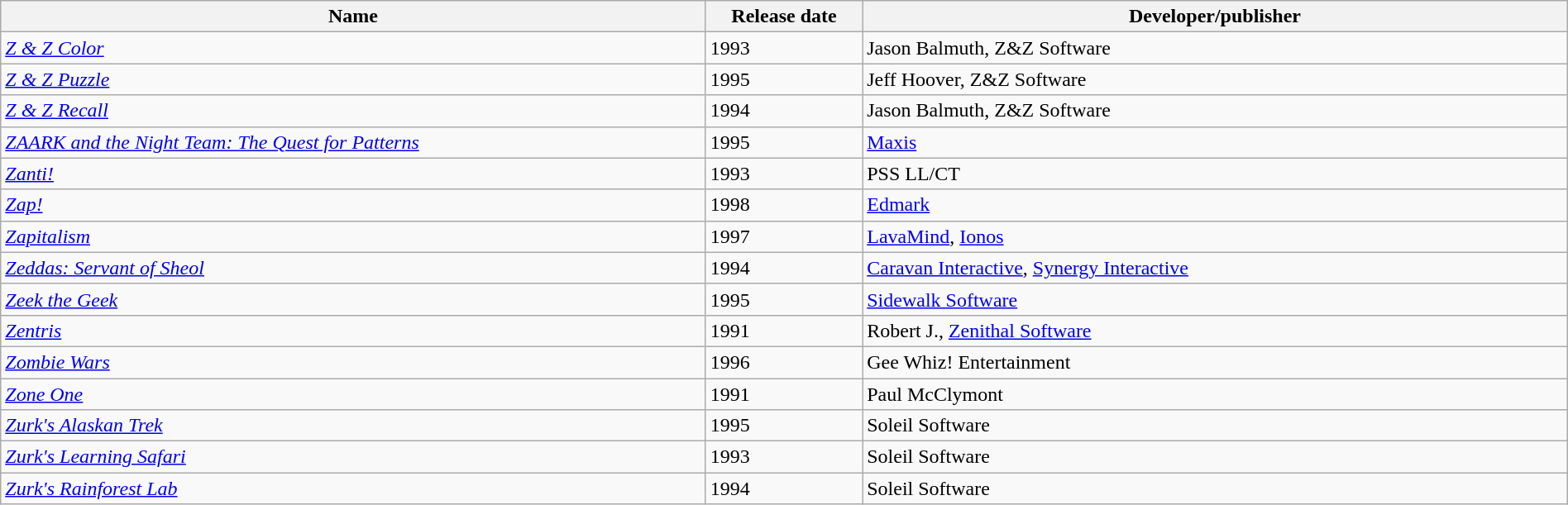<table class="wikitable sortable" style="width:100%;">
<tr>
<th style="width:45%;">Name</th>
<th style="width:10%;">Release date</th>
<th style="width:45%;">Developer/publisher</th>
</tr>
<tr>
<td><em><a href='#'>Z & Z Color</a></em></td>
<td>1993</td>
<td>Jason Balmuth, Z&Z Software</td>
</tr>
<tr>
<td><em><a href='#'>Z & Z Puzzle</a></em></td>
<td>1995</td>
<td>Jeff Hoover, Z&Z Software</td>
</tr>
<tr>
<td><em><a href='#'>Z & Z Recall</a></em></td>
<td>1994</td>
<td>Jason Balmuth, Z&Z Software</td>
</tr>
<tr>
<td><em><a href='#'>ZAARK and the Night Team: The Quest for Patterns</a></em></td>
<td>1995</td>
<td><a href='#'>Maxis</a></td>
</tr>
<tr>
<td><em><a href='#'>Zanti!</a></em></td>
<td>1993</td>
<td>PSS LL/CT</td>
</tr>
<tr>
<td><em><a href='#'>Zap!</a></em></td>
<td>1998</td>
<td><a href='#'>Edmark</a></td>
</tr>
<tr>
<td><em><a href='#'>Zapitalism</a></em></td>
<td>1997</td>
<td><a href='#'>LavaMind</a>, <a href='#'>Ionos</a></td>
</tr>
<tr>
<td><em><a href='#'>Zeddas: Servant of Sheol</a></em></td>
<td>1994</td>
<td><a href='#'>Caravan Interactive</a>, <a href='#'>Synergy Interactive</a></td>
</tr>
<tr>
<td><em><a href='#'>Zeek the Geek</a></em></td>
<td>1995</td>
<td><a href='#'>Sidewalk Software</a></td>
</tr>
<tr>
<td><em><a href='#'>Zentris</a></em></td>
<td>1991</td>
<td>Robert J., <a href='#'>Zenithal Software</a></td>
</tr>
<tr>
<td><em><a href='#'>Zombie Wars</a></em></td>
<td>1996</td>
<td>Gee Whiz! Entertainment</td>
</tr>
<tr>
<td><em><a href='#'>Zone One</a></em></td>
<td>1991</td>
<td>Paul McClymont</td>
</tr>
<tr>
<td><em><a href='#'>Zurk's Alaskan Trek</a></em></td>
<td>1995</td>
<td>Soleil Software</td>
</tr>
<tr>
<td><em><a href='#'>Zurk's Learning Safari</a></em></td>
<td>1993</td>
<td>Soleil Software</td>
</tr>
<tr>
<td><em><a href='#'>Zurk's Rainforest Lab</a></em></td>
<td>1994</td>
<td>Soleil Software</td>
</tr>
</table>
